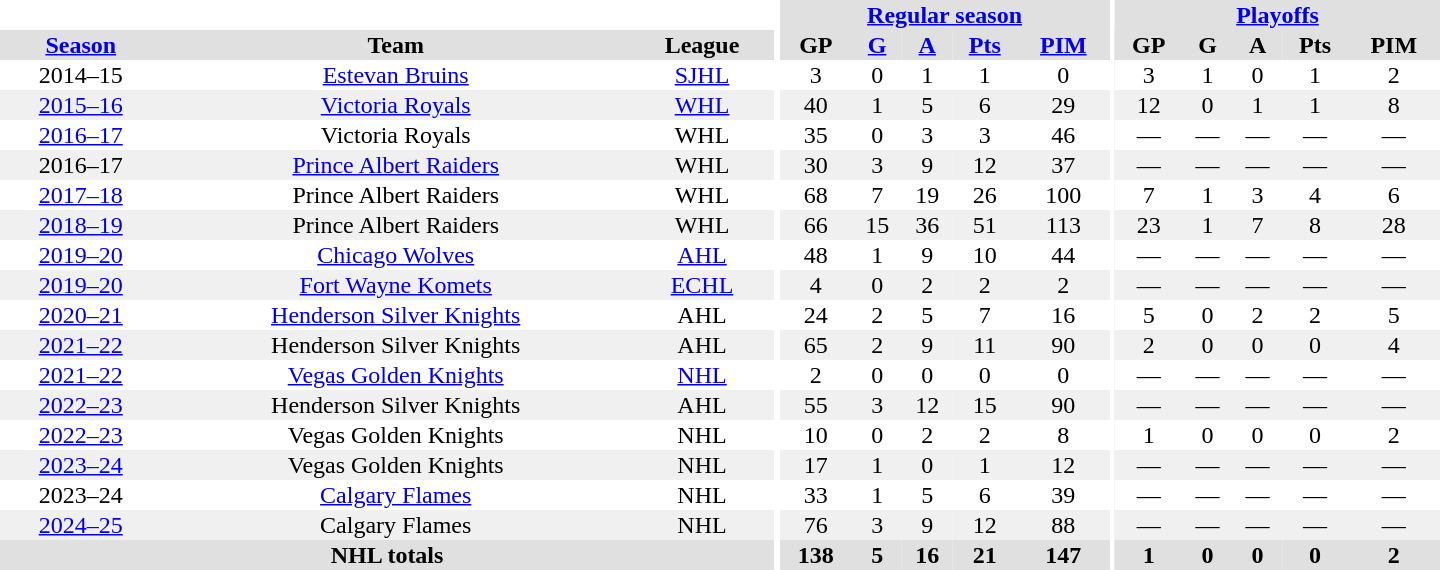<table border="0" cellpadding="1" cellspacing="0" style="text-align:center; width:60em">
<tr bgcolor="#e0e0e0">
<th colspan="3" bgcolor="#ffffff"></th>
<th rowspan="99" bgcolor="#ffffff"></th>
<th colspan="5"><a href='#'>Regular season</a></th>
<th rowspan="99" bgcolor="#ffffff"></th>
<th colspan="5"><a href='#'>Playoffs</a></th>
</tr>
<tr bgcolor="#e0e0e0">
<th><a href='#'>Season</a></th>
<th>Team</th>
<th>League</th>
<th>GP</th>
<th><a href='#'>G</a></th>
<th><a href='#'>A</a></th>
<th><a href='#'>Pts</a></th>
<th><a href='#'>PIM</a></th>
<th>GP</th>
<th>G</th>
<th>A</th>
<th>Pts</th>
<th>PIM</th>
</tr>
<tr ALIGN="center">
<td>2014–15</td>
<td><a href='#'>Estevan Bruins</a></td>
<td><a href='#'>SJHL</a></td>
<td>3</td>
<td>0</td>
<td>1</td>
<td>1</td>
<td>0</td>
<td>3</td>
<td>1</td>
<td>0</td>
<td>1</td>
<td>2</td>
</tr>
<tr ALIGN="center" bgcolor="#f0f0f0">
<td><a href='#'>2015–16</a></td>
<td><a href='#'>Victoria Royals</a></td>
<td><a href='#'>WHL</a></td>
<td>40</td>
<td>1</td>
<td>5</td>
<td>6</td>
<td>29</td>
<td>12</td>
<td>0</td>
<td>1</td>
<td>1</td>
<td>8</td>
</tr>
<tr ALIGN="center">
<td><a href='#'>2016–17</a></td>
<td>Victoria Royals</td>
<td>WHL</td>
<td>35</td>
<td>0</td>
<td>3</td>
<td>3</td>
<td>46</td>
<td>—</td>
<td>—</td>
<td>—</td>
<td>—</td>
<td>—</td>
</tr>
<tr ALIGN="center" bgcolor="#f0f0f0">
<td>2016–17</td>
<td><a href='#'>Prince Albert Raiders</a></td>
<td>WHL</td>
<td>30</td>
<td>3</td>
<td>9</td>
<td>12</td>
<td>37</td>
<td>—</td>
<td>—</td>
<td>—</td>
<td>—</td>
<td>—</td>
</tr>
<tr ALIGN="center">
<td><a href='#'>2017–18</a></td>
<td>Prince Albert Raiders</td>
<td>WHL</td>
<td>68</td>
<td>7</td>
<td>19</td>
<td>26</td>
<td>100</td>
<td>7</td>
<td>1</td>
<td>3</td>
<td>4</td>
<td>6</td>
</tr>
<tr ALIGN="center" bgcolor="#f0f0f0">
<td><a href='#'>2018–19</a></td>
<td>Prince Albert Raiders</td>
<td>WHL</td>
<td>66</td>
<td>15</td>
<td>36</td>
<td>51</td>
<td>113</td>
<td>23</td>
<td>1</td>
<td>7</td>
<td>8</td>
<td>28</td>
</tr>
<tr ALIGN="center">
<td><a href='#'>2019–20</a></td>
<td><a href='#'>Chicago Wolves</a></td>
<td><a href='#'>AHL</a></td>
<td>48</td>
<td>1</td>
<td>9</td>
<td>10</td>
<td>44</td>
<td>—</td>
<td>—</td>
<td>—</td>
<td>—</td>
<td>—</td>
</tr>
<tr ALIGN="center" bgcolor="#f0f0f0">
<td><a href='#'>2019–20</a></td>
<td><a href='#'>Fort Wayne Komets</a></td>
<td><a href='#'>ECHL</a></td>
<td>4</td>
<td>0</td>
<td>2</td>
<td>2</td>
<td>2</td>
<td>—</td>
<td>—</td>
<td>—</td>
<td>—</td>
<td>—</td>
</tr>
<tr ALIGN="center">
<td><a href='#'>2020–21</a></td>
<td><a href='#'>Henderson Silver Knights</a></td>
<td>AHL</td>
<td>24</td>
<td>2</td>
<td>5</td>
<td>7</td>
<td>16</td>
<td>5</td>
<td>0</td>
<td>2</td>
<td>2</td>
<td>5</td>
</tr>
<tr ALIGN="center" bgcolor="#f0f0f0">
<td><a href='#'>2021–22</a></td>
<td>Henderson Silver Knights</td>
<td>AHL</td>
<td>65</td>
<td>2</td>
<td>9</td>
<td>11</td>
<td>90</td>
<td>2</td>
<td>0</td>
<td>0</td>
<td>0</td>
<td>4</td>
</tr>
<tr ALIGN="center">
<td><a href='#'>2021–22</a></td>
<td><a href='#'>Vegas Golden Knights</a></td>
<td><a href='#'>NHL</a></td>
<td>2</td>
<td>0</td>
<td>0</td>
<td>0</td>
<td>0</td>
<td>—</td>
<td>—</td>
<td>—</td>
<td>—</td>
<td>—</td>
</tr>
<tr ALIGN="center" bgcolor="#f0f0f0">
<td><a href='#'>2022–23</a></td>
<td>Henderson Silver Knights</td>
<td>AHL</td>
<td>55</td>
<td>3</td>
<td>12</td>
<td>15</td>
<td>90</td>
<td>—</td>
<td>—</td>
<td>—</td>
<td>—</td>
<td>—</td>
</tr>
<tr ALIGN="center">
<td><a href='#'>2022–23</a></td>
<td>Vegas Golden Knights</td>
<td>NHL</td>
<td>10</td>
<td>0</td>
<td>2</td>
<td>2</td>
<td>8</td>
<td>1</td>
<td>0</td>
<td>0</td>
<td>0</td>
<td>2</td>
</tr>
<tr ALIGN="center" bgcolor="#f0f0f0">
<td><a href='#'>2023–24</a></td>
<td>Vegas Golden Knights</td>
<td>NHL</td>
<td>17</td>
<td>1</td>
<td>0</td>
<td>1</td>
<td>12</td>
<td>—</td>
<td>—</td>
<td>—</td>
<td>—</td>
<td>—</td>
</tr>
<tr ALIGN="center">
<td>2023–24</td>
<td><a href='#'>Calgary Flames</a></td>
<td>NHL</td>
<td>33</td>
<td>1</td>
<td>5</td>
<td>6</td>
<td>39</td>
<td>—</td>
<td>—</td>
<td>—</td>
<td>—</td>
<td>—</td>
</tr>
<tr ALIGN="center" bgcolor="#f0f0f0">
<td><a href='#'>2024–25</a></td>
<td>Calgary Flames</td>
<td>NHL</td>
<td>76</td>
<td>3</td>
<td>9</td>
<td>12</td>
<td>88</td>
<td>—</td>
<td>—</td>
<td>—</td>
<td>—</td>
<td>—</td>
</tr>
<tr bgcolor="#e0e0e0">
<th colspan="3">NHL totals</th>
<th>138</th>
<th>5</th>
<th>16</th>
<th>21</th>
<th>147</th>
<th>1</th>
<th>0</th>
<th>0</th>
<th>0</th>
<th>2</th>
</tr>
</table>
